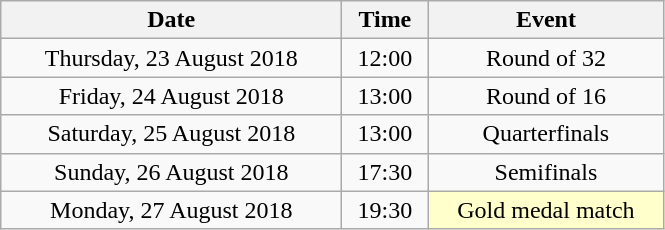<table class = "wikitable" style="text-align:center;">
<tr>
<th width=220>Date</th>
<th width=50>Time</th>
<th width=150>Event</th>
</tr>
<tr>
<td>Thursday, 23 August 2018</td>
<td>12:00</td>
<td>Round of 32</td>
</tr>
<tr>
<td>Friday, 24 August 2018</td>
<td>13:00</td>
<td>Round of 16</td>
</tr>
<tr>
<td>Saturday, 25 August 2018</td>
<td>13:00</td>
<td>Quarterfinals</td>
</tr>
<tr>
<td>Sunday, 26 August 2018</td>
<td>17:30</td>
<td>Semifinals</td>
</tr>
<tr>
<td>Monday, 27 August 2018</td>
<td>19:30</td>
<td bgcolor=ffffcc>Gold medal match</td>
</tr>
</table>
